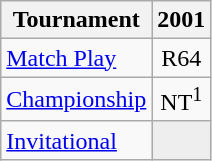<table class="wikitable" style="text-align:center;">
<tr>
<th>Tournament</th>
<th>2001</th>
</tr>
<tr>
<td align="left"><a href='#'>Match Play</a></td>
<td>R64</td>
</tr>
<tr>
<td align="left"><a href='#'>Championship</a></td>
<td>NT<sup>1</sup></td>
</tr>
<tr>
<td align="left"><a href='#'>Invitational</a></td>
<td style="background:#eeeeee;"></td>
</tr>
</table>
